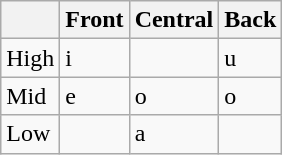<table class="wikitable">
<tr>
<th></th>
<th>Front</th>
<th>Central</th>
<th>Back</th>
</tr>
<tr>
<td>High</td>
<td>i</td>
<td></td>
<td>u</td>
</tr>
<tr>
<td>Mid</td>
<td>e</td>
<td>o</td>
<td>o</td>
</tr>
<tr>
<td>Low</td>
<td></td>
<td>a</td>
<td></td>
</tr>
</table>
